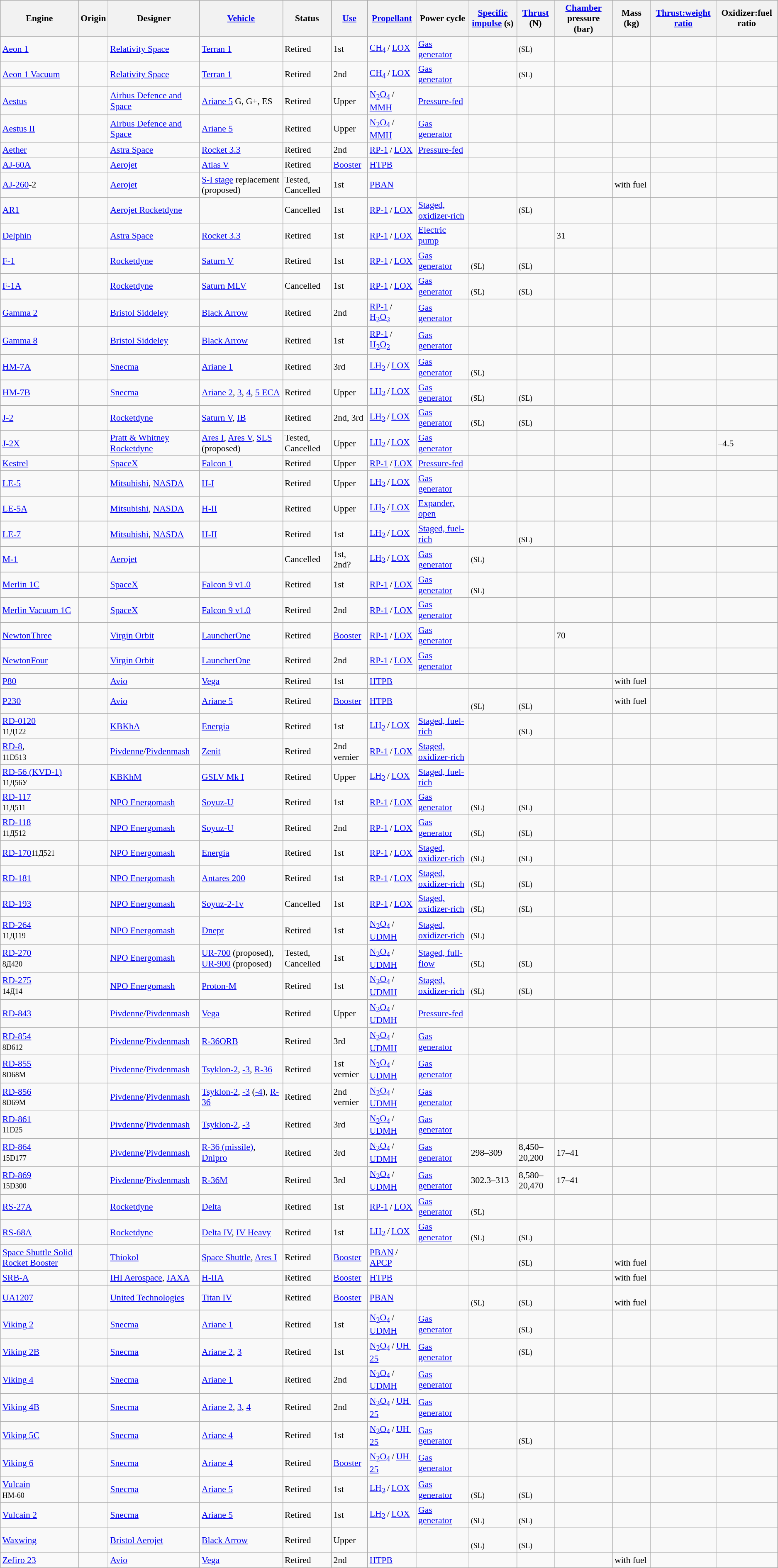<table class="wikitable sortable sticky-header sort-under" style="font-size:90%">
<tr>
<th>Engine</th>
<th>Origin</th>
<th>Designer</th>
<th><a href='#'>Vehicle</a></th>
<th>Status</th>
<th><a href='#'>Use</a></th>
<th><a href='#'>Propellant</a></th>
<th>Power cycle</th>
<th><a href='#'>Specific impulse</a> (s)</th>
<th><a href='#'>Thrust</a> (N)</th>
<th><a href='#'>Chamber</a> pressure (bar)</th>
<th>Mass (kg)</th>
<th><a href='#'>Thrust:weight ratio</a></th>
<th>Oxidizer:fuel ratio</th>
</tr>
<tr>
<td><a href='#'>Aeon 1</a></td>
<td></td>
<td><a href='#'>Relativity Space</a></td>
<td><a href='#'>Terran 1</a></td>
<td>Retired</td>
<td>1st</td>
<td><a href='#'>CH<sub>4</sub></a> / <a href='#'>LOX</a></td>
<td><a href='#'>Gas generator</a></td>
<td></td>
<td> <small>(SL)</small></td>
<td></td>
<td></td>
<td></td>
<td></td>
</tr>
<tr>
<td><a href='#'>Aeon 1 Vacuum</a></td>
<td></td>
<td><a href='#'>Relativity Space</a></td>
<td><a href='#'>Terran 1</a></td>
<td>Retired</td>
<td>2nd</td>
<td><a href='#'>CH<sub>4</sub></a> / <a href='#'>LOX</a></td>
<td><a href='#'>Gas generator</a></td>
<td></td>
<td> <small>(SL)</small></td>
<td></td>
<td></td>
<td></td>
<td></td>
</tr>
<tr>
<td><a href='#'>Aestus</a></td>
<td></td>
<td><a href='#'>Airbus Defence and Space</a></td>
<td><a href='#'>Ariane 5</a> G, G+, ES</td>
<td>Retired</td>
<td>Upper</td>
<td><a href='#'>N<sub>2</sub>O<sub>4</sub></a> / <a href='#'>MMH</a></td>
<td><a href='#'>Pressure-fed</a></td>
<td></td>
<td></td>
<td></td>
<td></td>
<td></td>
<td></td>
</tr>
<tr>
<td><a href='#'>Aestus II</a></td>
<td></td>
<td><a href='#'>Airbus Defence and Space</a></td>
<td><a href='#'>Ariane 5</a></td>
<td>Retired</td>
<td>Upper</td>
<td><a href='#'>N<sub>2</sub>O<sub>4</sub></a> / <a href='#'>MMH</a></td>
<td><a href='#'>Gas generator</a></td>
<td></td>
<td></td>
<td></td>
<td></td>
<td></td>
<td></td>
</tr>
<tr>
<td><a href='#'>Aether</a></td>
<td></td>
<td><a href='#'>Astra Space</a></td>
<td><a href='#'>Rocket 3.3</a></td>
<td>Retired</td>
<td>2nd</td>
<td><a href='#'>RP-1</a> / <a href='#'>LOX</a></td>
<td><a href='#'>Pressure-fed</a></td>
<td></td>
<td></td>
<td></td>
<td></td>
<td></td>
<td></td>
</tr>
<tr>
<td><a href='#'>AJ-60A</a></td>
<td></td>
<td><a href='#'>Aerojet</a></td>
<td><a href='#'>Atlas V</a></td>
<td>Retired</td>
<td><a href='#'>Booster</a></td>
<td><a href='#'>HTPB</a></td>
<td></td>
<td></td>
<td></td>
<td></td>
<td></td>
<td></td>
<td></td>
</tr>
<tr>
<td><a href='#'>AJ-260</a>-2</td>
<td></td>
<td><a href='#'>Aerojet</a></td>
<td><a href='#'>S-I stage</a> replacement (proposed)</td>
<td>Tested, Cancelled</td>
<td>1st</td>
<td><a href='#'>PBAN</a></td>
<td></td>
<td></td>
<td></td>
<td></td>
<td> with fuel</td>
<td></td>
<td></td>
</tr>
<tr>
<td><a href='#'>AR1</a></td>
<td></td>
<td><a href='#'>Aerojet Rocketdyne</a></td>
<td></td>
<td>Cancelled</td>
<td>1st</td>
<td><a href='#'>RP-1</a> / <a href='#'>LOX</a></td>
<td><a href='#'>Staged, oxidizer-rich</a></td>
<td></td>
<td> <small>(SL)</small></td>
<td></td>
<td></td>
<td></td>
<td></td>
</tr>
<tr>
<td><a href='#'>Delphin</a></td>
<td></td>
<td><a href='#'>Astra Space</a></td>
<td><a href='#'>Rocket 3.3</a></td>
<td>Retired</td>
<td>1st</td>
<td><a href='#'>RP-1</a> / <a href='#'>LOX</a></td>
<td><a href='#'>Electric pump</a></td>
<td></td>
<td></td>
<td>31</td>
<td></td>
<td></td>
<td></td>
</tr>
<tr>
<td><a href='#'>F-1</a></td>
<td></td>
<td><a href='#'>Rocketdyne</a></td>
<td><a href='#'>Saturn V</a></td>
<td>Retired</td>
<td>1st</td>
<td><a href='#'>RP-1</a> / <a href='#'>LOX</a></td>
<td><a href='#'>Gas generator</a></td>
<td> <br> <small>(SL)</small></td>
<td> <br> <small>(SL)</small></td>
<td></td>
<td></td>
<td></td>
<td></td>
</tr>
<tr>
<td><a href='#'>F-1A</a></td>
<td></td>
<td><a href='#'>Rocketdyne</a></td>
<td><a href='#'>Saturn MLV</a></td>
<td>Cancelled</td>
<td>1st</td>
<td><a href='#'>RP-1</a> / <a href='#'>LOX</a></td>
<td><a href='#'>Gas generator</a></td>
<td> <br> <small>(SL)</small></td>
<td> <br> <small>(SL)</small></td>
<td></td>
<td></td>
<td></td>
<td></td>
</tr>
<tr>
<td><a href='#'>Gamma 2</a></td>
<td></td>
<td><a href='#'>Bristol Siddeley</a></td>
<td><a href='#'>Black Arrow</a></td>
<td>Retired</td>
<td>2nd</td>
<td><a href='#'>RP-1</a> / <a href='#'>H<sub>2</sub>O<sub>2</sub></a></td>
<td><a href='#'>Gas generator</a></td>
<td></td>
<td></td>
<td></td>
<td></td>
<td></td>
<td></td>
</tr>
<tr>
<td><a href='#'>Gamma 8</a></td>
<td></td>
<td><a href='#'>Bristol Siddeley</a></td>
<td><a href='#'>Black Arrow</a></td>
<td>Retired</td>
<td>1st</td>
<td><a href='#'>RP-1</a> / <a href='#'>H<sub>2</sub>O<sub>2</sub></a></td>
<td><a href='#'>Gas generator</a></td>
<td></td>
<td></td>
<td></td>
<td></td>
<td></td>
<td></td>
</tr>
<tr>
<td><a href='#'>HM-7A</a></td>
<td></td>
<td><a href='#'>Snecma</a></td>
<td><a href='#'>Ariane 1</a></td>
<td>Retired</td>
<td>3rd</td>
<td><a href='#'>LH<sub>2</sub></a> / <a href='#'>LOX</a></td>
<td><a href='#'>Gas generator</a></td>
<td> <br> <small>(SL)</small></td>
<td></td>
<td></td>
<td></td>
<td></td>
<td></td>
</tr>
<tr>
<td><a href='#'>HM-7B</a></td>
<td></td>
<td><a href='#'>Snecma</a></td>
<td><a href='#'>Ariane 2</a>, <a href='#'>3</a>, <a href='#'>4</a>, <a href='#'>5 ECA</a></td>
<td>Retired</td>
<td>Upper</td>
<td><a href='#'>LH<sub>2</sub></a> / <a href='#'>LOX</a></td>
<td><a href='#'>Gas generator</a></td>
<td> <br> <small>(SL)</small></td>
<td><br>  <small>(SL)</small></td>
<td></td>
<td></td>
<td></td>
<td></td>
</tr>
<tr>
<td><a href='#'>J-2</a></td>
<td></td>
<td><a href='#'>Rocketdyne</a></td>
<td><a href='#'>Saturn V</a>, <a href='#'>IB</a></td>
<td>Retired</td>
<td>2nd, 3rd</td>
<td><a href='#'>LH<sub>2</sub></a> / <a href='#'>LOX</a></td>
<td><a href='#'>Gas generator</a></td>
<td> <br> <small>(SL)</small></td>
<td> <br> <small>(SL)</small></td>
<td></td>
<td></td>
<td></td>
<td></td>
</tr>
<tr>
<td><a href='#'>J-2X</a></td>
<td></td>
<td><a href='#'>Pratt & Whitney Rocketdyne</a></td>
<td><a href='#'>Ares I</a>, <a href='#'>Ares V</a>, <a href='#'>SLS</a> (proposed)</td>
<td>Tested, Cancelled</td>
<td>Upper</td>
<td><a href='#'>LH<sub>2</sub></a> / <a href='#'>LOX</a></td>
<td><a href='#'>Gas generator</a></td>
<td></td>
<td></td>
<td></td>
<td></td>
<td></td>
<td>–4.5</td>
</tr>
<tr>
<td><a href='#'>Kestrel</a></td>
<td></td>
<td><a href='#'>SpaceX</a></td>
<td><a href='#'>Falcon 1</a></td>
<td>Retired</td>
<td>Upper</td>
<td><a href='#'>RP-1</a> / <a href='#'>LOX</a></td>
<td><a href='#'>Pressure-fed</a></td>
<td></td>
<td></td>
<td></td>
<td></td>
<td></td>
<td></td>
</tr>
<tr>
<td><a href='#'>LE-5</a></td>
<td></td>
<td><a href='#'>Mitsubishi</a>, <a href='#'>NASDA</a></td>
<td><a href='#'>H-I</a></td>
<td>Retired</td>
<td>Upper</td>
<td><a href='#'>LH<sub>2</sub></a> / <a href='#'>LOX</a></td>
<td><a href='#'>Gas generator</a></td>
<td></td>
<td></td>
<td></td>
<td></td>
<td></td>
<td></td>
</tr>
<tr>
<td><a href='#'>LE-5A</a></td>
<td></td>
<td><a href='#'>Mitsubishi</a>, <a href='#'>NASDA</a></td>
<td><a href='#'>H-II</a></td>
<td>Retired</td>
<td>Upper</td>
<td><a href='#'>LH<sub>2</sub></a> / <a href='#'>LOX</a></td>
<td><a href='#'>Expander, open</a></td>
<td></td>
<td></td>
<td></td>
<td></td>
<td></td>
<td></td>
</tr>
<tr>
<td><a href='#'>LE-7</a></td>
<td></td>
<td><a href='#'>Mitsubishi</a>, <a href='#'>NASDA</a></td>
<td><a href='#'>H-II</a></td>
<td>Retired</td>
<td>1st</td>
<td><a href='#'>LH<sub>2</sub></a> / <a href='#'>LOX</a></td>
<td><a href='#'>Staged, fuel-rich</a></td>
<td></td>
<td> <br> <small>(SL)</small></td>
<td></td>
<td></td>
<td></td>
<td></td>
</tr>
<tr>
<td><a href='#'>M-1</a></td>
<td></td>
<td><a href='#'>Aerojet</a></td>
<td></td>
<td>Cancelled</td>
<td>1st, 2nd?</td>
<td><a href='#'>LH<sub>2</sub></a> / <a href='#'>LOX</a></td>
<td><a href='#'>Gas generator</a></td>
<td> <small>(SL)</small></td>
<td></td>
<td></td>
<td></td>
<td></td>
<td></td>
</tr>
<tr>
<td><a href='#'>Merlin 1C</a></td>
<td></td>
<td><a href='#'>SpaceX</a></td>
<td><a href='#'>Falcon 9 v1.0</a></td>
<td>Retired</td>
<td>1st</td>
<td><a href='#'>RP-1</a> / <a href='#'>LOX</a></td>
<td><a href='#'>Gas generator</a></td>
<td> <br> <small>(SL)</small></td>
<td></td>
<td></td>
<td></td>
<td></td>
<td></td>
</tr>
<tr>
<td><a href='#'>Merlin Vacuum 1C</a></td>
<td></td>
<td><a href='#'>SpaceX</a></td>
<td><a href='#'>Falcon 9 v1.0</a></td>
<td>Retired</td>
<td>2nd</td>
<td><a href='#'>RP-1</a> / <a href='#'>LOX</a></td>
<td><a href='#'>Gas generator</a></td>
<td></td>
<td></td>
<td></td>
<td></td>
<td></td>
<td></td>
</tr>
<tr>
<td><a href='#'>NewtonThree</a></td>
<td></td>
<td><a href='#'>Virgin Orbit</a></td>
<td><a href='#'>LauncherOne</a></td>
<td>Retired</td>
<td><a href='#'>Booster</a></td>
<td><a href='#'>RP-1</a> / <a href='#'>LOX</a></td>
<td><a href='#'>Gas generator</a></td>
<td></td>
<td></td>
<td>70</td>
<td></td>
<td></td>
<td></td>
</tr>
<tr>
<td><a href='#'>NewtonFour</a></td>
<td></td>
<td><a href='#'>Virgin Orbit</a></td>
<td><a href='#'>LauncherOne</a></td>
<td>Retired</td>
<td>2nd</td>
<td><a href='#'>RP-1</a> / <a href='#'>LOX</a></td>
<td><a href='#'>Gas generator</a></td>
<td></td>
<td></td>
<td></td>
<td></td>
<td></td>
<td></td>
</tr>
<tr>
<td><a href='#'>P80</a></td>
<td></td>
<td><a href='#'>Avio</a></td>
<td><a href='#'>Vega</a></td>
<td>Retired</td>
<td>1st</td>
<td><a href='#'>HTPB</a></td>
<td></td>
<td></td>
<td></td>
<td></td>
<td> with fuel</td>
<td></td>
<td></td>
</tr>
<tr>
<td><a href='#'>P230</a></td>
<td></td>
<td><a href='#'>Avio</a></td>
<td><a href='#'>Ariane 5</a></td>
<td>Retired</td>
<td><a href='#'>Booster</a></td>
<td><a href='#'>HTPB</a></td>
<td></td>
<td> <br> <small>(SL)</small></td>
<td> <br> <small>(SL)</small></td>
<td></td>
<td> with fuel</td>
<td></td>
<td></td>
</tr>
<tr>
<td><a href='#'>RD-0120</a> <br><small>11Д122</small></td>
<td></td>
<td><a href='#'>KBKhA</a></td>
<td><a href='#'>Energia</a></td>
<td>Retired</td>
<td>1st</td>
<td><a href='#'>LH<sub>2</sub></a> / <a href='#'>LOX</a></td>
<td><a href='#'>Staged, fuel-rich</a></td>
<td></td>
<td> <br> <small>(SL)</small></td>
<td></td>
<td></td>
<td></td>
<td></td>
</tr>
<tr>
<td><a href='#'>RD-8</a>, <br><small>11D513</small></td>
<td></td>
<td><a href='#'>Pivdenne</a>/<a href='#'>Pivdenmash</a></td>
<td><a href='#'>Zenit</a></td>
<td>Retired</td>
<td>2nd vernier</td>
<td><a href='#'>RP-1</a> / <a href='#'>LOX</a></td>
<td><a href='#'>Staged, oxidizer-rich</a></td>
<td></td>
<td></td>
<td></td>
<td></td>
<td></td>
<td></td>
</tr>
<tr>
<td><a href='#'>RD-56 (KVD-1)</a> <br><small>11Д56У</small></td>
<td></td>
<td><a href='#'>KBKhM</a></td>
<td><a href='#'>GSLV Mk I</a></td>
<td>Retired</td>
<td>Upper</td>
<td><a href='#'>LH<sub>2</sub></a> / <a href='#'>LOX</a></td>
<td><a href='#'>Staged, fuel-rich</a></td>
<td></td>
<td></td>
<td></td>
<td></td>
<td></td>
<td></td>
</tr>
<tr>
<td><a href='#'>RD-117</a> <br><small>11Д511</small></td>
<td></td>
<td><a href='#'>NPO Energomash</a></td>
<td><a href='#'>Soyuz-U</a></td>
<td>Retired</td>
<td>1st</td>
<td><a href='#'>RP-1</a> / <a href='#'>LOX</a></td>
<td><a href='#'>Gas generator</a></td>
<td> <br> <small>(SL)</small></td>
<td> <br> <small>(SL)</small></td>
<td></td>
<td></td>
<td></td>
<td></td>
</tr>
<tr>
<td><a href='#'>RD-118</a> <br><small>11Д512</small></td>
<td></td>
<td><a href='#'>NPO Energomash</a></td>
<td><a href='#'>Soyuz-U</a></td>
<td>Retired</td>
<td>2nd</td>
<td><a href='#'>RP-1</a> / <a href='#'>LOX</a></td>
<td><a href='#'>Gas generator</a></td>
<td> <br> <small>(SL)</small></td>
<td> <br> <small>(SL)</small></td>
<td></td>
<td></td>
<td></td>
<td></td>
</tr>
<tr>
<td><a href='#'>RD-170</a><small>11Д521</small></td>
<td></td>
<td><a href='#'>NPO Energomash</a></td>
<td><a href='#'>Energia</a></td>
<td>Retired</td>
<td>1st</td>
<td><a href='#'>RP-1</a> / <a href='#'>LOX</a></td>
<td><a href='#'>Staged, oxidizer-rich</a></td>
<td> <br> <small>(SL)</small></td>
<td> <br> <small>(SL)</small></td>
<td></td>
<td></td>
<td></td>
<td></td>
</tr>
<tr>
<td><a href='#'>RD-181</a></td>
<td></td>
<td><a href='#'>NPO Energomash</a></td>
<td><a href='#'>Antares 200</a></td>
<td>Retired</td>
<td>1st</td>
<td><a href='#'>RP-1</a> / <a href='#'>LOX</a></td>
<td><a href='#'>Staged, oxidizer-rich</a></td>
<td> <br> <small>(SL)</small></td>
<td> <br> <small>(SL)</small></td>
<td></td>
<td></td>
<td></td>
<td></td>
</tr>
<tr>
<td><a href='#'>RD-193</a></td>
<td></td>
<td><a href='#'>NPO Energomash</a></td>
<td><a href='#'>Soyuz-2-1v</a></td>
<td>Cancelled</td>
<td>1st</td>
<td><a href='#'>RP-1</a> / <a href='#'>LOX</a></td>
<td><a href='#'>Staged, oxidizer-rich</a></td>
<td> <br> <small>(SL)</small></td>
<td> <br> <small>(SL)</small></td>
<td></td>
<td></td>
<td></td>
<td></td>
</tr>
<tr>
<td><a href='#'>RD-264</a> <br><small>11Д119</small></td>
<td></td>
<td><a href='#'>NPO Energomash</a></td>
<td><a href='#'>Dnepr</a></td>
<td>Retired</td>
<td>1st</td>
<td><a href='#'>N<sub>2</sub>O<sub>4</sub></a> / <a href='#'>UDMH</a></td>
<td><a href='#'>Staged, oxidizer-rich</a></td>
<td> <br> <small>(SL)</small></td>
<td></td>
<td></td>
<td></td>
<td></td>
<td></td>
</tr>
<tr>
<td><a href='#'>RD-270</a><br><small>8Д420</small></td>
<td></td>
<td><a href='#'>NPO Energomash</a></td>
<td><a href='#'>UR-700</a> (proposed), <a href='#'>UR-900</a> (proposed)</td>
<td>Tested, Cancelled</td>
<td>1st</td>
<td><a href='#'>N<sub>2</sub>O<sub>4</sub></a> / <a href='#'>UDMH</a></td>
<td><a href='#'>Staged, full-flow</a></td>
<td> <br> <small>(SL)</small></td>
<td> <br> <small>(SL)</small></td>
<td></td>
<td></td>
<td></td>
<td></td>
</tr>
<tr>
<td><a href='#'>RD-275</a> <br><small>14Д14</small></td>
<td></td>
<td><a href='#'>NPO Energomash</a></td>
<td><a href='#'>Proton-M</a></td>
<td>Retired</td>
<td>1st</td>
<td><a href='#'>N<sub>2</sub>O<sub>4</sub></a> / <a href='#'>UDMH</a></td>
<td><a href='#'>Staged, oxidizer-rich</a></td>
<td> <br> <small>(SL)</small></td>
<td> <br> <small>(SL)</small></td>
<td></td>
<td></td>
<td></td>
<td></td>
</tr>
<tr>
<td><a href='#'>RD-843</a></td>
<td></td>
<td><a href='#'>Pivdenne</a>/<a href='#'>Pivdenmash</a></td>
<td><a href='#'>Vega</a></td>
<td>Retired</td>
<td>Upper</td>
<td><a href='#'>N<sub>2</sub>O<sub>4</sub></a> / <a href='#'>UDMH</a></td>
<td><a href='#'>Pressure-fed</a></td>
<td></td>
<td></td>
<td></td>
<td></td>
<td></td>
<td></td>
</tr>
<tr>
<td><a href='#'>RD-854</a> <br><small>8D612</small></td>
<td></td>
<td><a href='#'>Pivdenne</a>/<a href='#'>Pivdenmash</a></td>
<td><a href='#'>R-36ORB</a></td>
<td>Retired</td>
<td>3rd</td>
<td><a href='#'>N<sub>2</sub>O<sub>4</sub></a> / <a href='#'>UDMH</a></td>
<td><a href='#'>Gas generator</a></td>
<td></td>
<td></td>
<td></td>
<td></td>
<td></td>
<td></td>
</tr>
<tr>
<td><a href='#'>RD-855</a> <br><small>8D68M</small></td>
<td></td>
<td><a href='#'>Pivdenne</a>/<a href='#'>Pivdenmash</a></td>
<td><a href='#'>Tsyklon-2</a>, <a href='#'>-3</a>, <a href='#'>R-36</a></td>
<td>Retired</td>
<td>1st vernier</td>
<td><a href='#'>N<sub>2</sub>O<sub>4</sub></a> / <a href='#'>UDMH</a></td>
<td><a href='#'>Gas generator</a></td>
<td></td>
<td></td>
<td></td>
<td></td>
<td></td>
<td></td>
</tr>
<tr>
<td><a href='#'>RD-856</a> <br><small>8D69M</small></td>
<td></td>
<td><a href='#'>Pivdenne</a>/<a href='#'>Pivdenmash</a></td>
<td><a href='#'>Tsyklon-2</a>, <a href='#'>-3</a> (<a href='#'>-4</a>), <a href='#'>R-36</a></td>
<td>Retired</td>
<td>2nd vernier</td>
<td><a href='#'>N<sub>2</sub>O<sub>4</sub></a> / <a href='#'>UDMH</a></td>
<td><a href='#'>Gas generator</a></td>
<td></td>
<td></td>
<td></td>
<td></td>
<td></td>
<td></td>
</tr>
<tr>
<td><a href='#'>RD-861</a> <br><small>11D25</small></td>
<td></td>
<td><a href='#'>Pivdenne</a>/<a href='#'>Pivdenmash</a></td>
<td><a href='#'>Tsyklon-2</a>, <a href='#'>-3</a></td>
<td>Retired</td>
<td>3rd</td>
<td><a href='#'>N<sub>2</sub>O<sub>4</sub></a> / <a href='#'>UDMH</a></td>
<td><a href='#'>Gas generator</a></td>
<td></td>
<td></td>
<td></td>
<td></td>
<td></td>
<td></td>
</tr>
<tr>
<td><a href='#'>RD-864</a> <br><small>15D177</small></td>
<td></td>
<td><a href='#'>Pivdenne</a>/<a href='#'>Pivdenmash</a></td>
<td><a href='#'>R-36 (missile)</a>, <a href='#'>Dnipro</a></td>
<td>Retired</td>
<td>3rd</td>
<td><a href='#'>N<sub>2</sub>O<sub>4</sub></a> / <a href='#'>UDMH</a></td>
<td><a href='#'>Gas generator</a></td>
<td>298–309</td>
<td>8,450–20,200</td>
<td>17–41</td>
<td></td>
<td></td>
<td></td>
</tr>
<tr>
<td><a href='#'>RD-869</a> <br><small>15D300</small></td>
<td></td>
<td><a href='#'>Pivdenne</a>/<a href='#'>Pivdenmash</a></td>
<td><a href='#'>R-36M</a></td>
<td>Retired</td>
<td>3rd</td>
<td><a href='#'>N<sub>2</sub>O<sub>4</sub></a> / <a href='#'>UDMH</a></td>
<td><a href='#'>Gas generator</a></td>
<td>302.3–313</td>
<td>8,580–20,470</td>
<td>17–41</td>
<td></td>
<td></td>
<td></td>
</tr>
<tr>
<td><a href='#'>RS-27A</a></td>
<td></td>
<td><a href='#'>Rocketdyne</a></td>
<td><a href='#'>Delta</a></td>
<td>Retired</td>
<td>1st</td>
<td><a href='#'>RP-1</a> / <a href='#'>LOX</a></td>
<td><a href='#'>Gas generator</a></td>
<td> <br> <small>(SL)</small></td>
<td></td>
<td></td>
<td></td>
<td></td>
<td></td>
</tr>
<tr>
<td><a href='#'>RS-68A</a></td>
<td></td>
<td><a href='#'>Rocketdyne</a></td>
<td><a href='#'>Delta IV</a>, <a href='#'>IV Heavy</a></td>
<td>Retired</td>
<td>1st</td>
<td><a href='#'>LH<sub>2</sub></a> / <a href='#'>LOX</a></td>
<td><a href='#'>Gas generator</a></td>
<td> <br> <small>(SL)</small></td>
<td> <br> <small>(SL)</small></td>
<td></td>
<td></td>
<td></td>
<td></td>
</tr>
<tr>
<td><a href='#'>Space Shuttle Solid Rocket Booster</a></td>
<td></td>
<td><a href='#'>Thiokol</a></td>
<td><a href='#'>Space Shuttle</a>, <a href='#'>Ares I</a></td>
<td>Retired</td>
<td><a href='#'>Booster</a></td>
<td><a href='#'>PBAN</a> / <a href='#'>APCP</a></td>
<td></td>
<td></td>
<td> <br> <small>(SL)</small></td>
<td></td>
<td> <br>with fuel</td>
<td></td>
<td></td>
</tr>
<tr>
<td><a href='#'>SRB-A</a></td>
<td></td>
<td><a href='#'>IHI Aerospace</a>, <a href='#'>JAXA</a></td>
<td><a href='#'>H-IIA</a></td>
<td>Retired</td>
<td><a href='#'>Booster</a></td>
<td><a href='#'>HTPB</a></td>
<td></td>
<td></td>
<td></td>
<td></td>
<td> with fuel</td>
<td></td>
<td></td>
</tr>
<tr>
<td><a href='#'>UA1207</a></td>
<td></td>
<td><a href='#'>United Technologies</a></td>
<td><a href='#'>Titan IV</a></td>
<td>Retired</td>
<td><a href='#'>Booster</a></td>
<td><a href='#'>PBAN</a></td>
<td></td>
<td> <br> <small>(SL)</small></td>
<td> <br> <small>(SL)</small></td>
<td></td>
<td> <br>with fuel</td>
<td></td>
<td></td>
</tr>
<tr>
<td><a href='#'>Viking 2</a></td>
<td></td>
<td><a href='#'>Snecma</a></td>
<td><a href='#'>Ariane 1</a></td>
<td>Retired</td>
<td>1st</td>
<td><a href='#'>N<sub>2</sub>O<sub>4</sub></a> / <a href='#'>UDMH</a></td>
<td><a href='#'>Gas generator</a></td>
<td></td>
<td> <br> <small>(SL)</small></td>
<td></td>
<td></td>
<td></td>
<td></td>
</tr>
<tr>
<td><a href='#'>Viking 2B</a></td>
<td></td>
<td><a href='#'>Snecma</a></td>
<td><a href='#'>Ariane 2</a>, <a href='#'>3</a></td>
<td>Retired</td>
<td>1st</td>
<td><a href='#'>N<sub>2</sub>O<sub>4</sub></a> / <a href='#'>UH 25</a></td>
<td><a href='#'>Gas generator</a></td>
<td></td>
<td> <small>(SL)</small></td>
<td></td>
<td></td>
<td></td>
<td></td>
</tr>
<tr>
<td><a href='#'>Viking 4</a></td>
<td></td>
<td><a href='#'>Snecma</a></td>
<td><a href='#'>Ariane 1</a></td>
<td>Retired</td>
<td>2nd</td>
<td><a href='#'>N<sub>2</sub>O<sub>4</sub></a> / <a href='#'>UDMH</a></td>
<td><a href='#'>Gas generator</a></td>
<td></td>
<td></td>
<td></td>
<td></td>
<td></td>
<td></td>
</tr>
<tr>
<td><a href='#'>Viking 4B</a></td>
<td></td>
<td><a href='#'>Snecma</a></td>
<td><a href='#'>Ariane 2</a>, <a href='#'>3</a>, <a href='#'>4</a></td>
<td>Retired</td>
<td>2nd</td>
<td><a href='#'>N<sub>2</sub>O<sub>4</sub></a> / <a href='#'>UH 25</a></td>
<td><a href='#'>Gas generator</a></td>
<td></td>
<td></td>
<td></td>
<td></td>
<td></td>
<td></td>
</tr>
<tr>
<td><a href='#'>Viking 5C</a></td>
<td></td>
<td><a href='#'>Snecma</a></td>
<td><a href='#'>Ariane 4</a></td>
<td>Retired</td>
<td>1st</td>
<td><a href='#'>N<sub>2</sub>O<sub>4</sub></a> / <a href='#'>UH 25</a></td>
<td><a href='#'>Gas generator</a></td>
<td></td>
<td> <br> <small>(SL)</small></td>
<td></td>
<td></td>
<td></td>
<td></td>
</tr>
<tr>
<td><a href='#'>Viking 6</a></td>
<td></td>
<td><a href='#'>Snecma</a></td>
<td><a href='#'>Ariane 4</a></td>
<td>Retired</td>
<td><a href='#'>Booster</a></td>
<td><a href='#'>N<sub>2</sub>O<sub>4</sub></a> / <a href='#'>UH 25</a></td>
<td><a href='#'>Gas generator</a></td>
<td></td>
<td></td>
<td></td>
<td></td>
<td></td>
<td></td>
</tr>
<tr>
<td><a href='#'>Vulcain</a> <br><small>HM-60</small></td>
<td></td>
<td><a href='#'>Snecma</a></td>
<td><a href='#'>Ariane 5</a></td>
<td>Retired</td>
<td>1st</td>
<td><a href='#'>LH<sub>2</sub></a> / <a href='#'>LOX</a></td>
<td><a href='#'>Gas generator</a></td>
<td> <br> <small>(SL)</small></td>
<td> <br> <small>(SL)</small></td>
<td></td>
<td></td>
<td></td>
<td></td>
</tr>
<tr>
<td><a href='#'>Vulcain 2</a></td>
<td></td>
<td><a href='#'>Snecma</a></td>
<td><a href='#'>Ariane 5</a></td>
<td>Retired</td>
<td>1st</td>
<td><a href='#'>LH<sub>2</sub></a> / <a href='#'>LOX</a></td>
<td><a href='#'>Gas generator</a></td>
<td> <br> <small>(SL)</small></td>
<td> <br> <small>(SL)</small></td>
<td></td>
<td></td>
<td></td>
<td></td>
</tr>
<tr>
<td><a href='#'>Waxwing</a></td>
<td></td>
<td><a href='#'>Bristol Aerojet</a></td>
<td><a href='#'>Black Arrow</a></td>
<td>Retired</td>
<td>Upper</td>
<td></td>
<td></td>
<td> <br> <small>(SL)</small></td>
<td> <br> <small>(SL)</small></td>
<td></td>
<td></td>
<td></td>
<td></td>
</tr>
<tr>
<td><a href='#'>Zefiro 23</a></td>
<td></td>
<td><a href='#'>Avio</a></td>
<td><a href='#'>Vega</a></td>
<td>Retired</td>
<td>2nd</td>
<td><a href='#'>HTPB</a></td>
<td></td>
<td></td>
<td></td>
<td></td>
<td> with fuel</td>
<td></td>
<td></td>
</tr>
</table>
